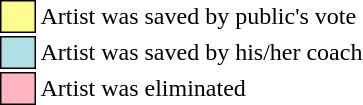<table class="toccolours" style="font-size: 100%; white-space: nowrap">
<tr>
<td style="background:#fdfc8f; border:1px solid black">     </td>
<td>Artist was saved by public's vote</td>
</tr>
<tr>
<td style="background:#b0e0e6; border:1px solid black">     </td>
<td>Artist was saved by his/her coach</td>
</tr>
<tr>
<td style="background:lightpink; border:1px solid black">     </td>
<td>Artist was eliminated</td>
</tr>
</table>
